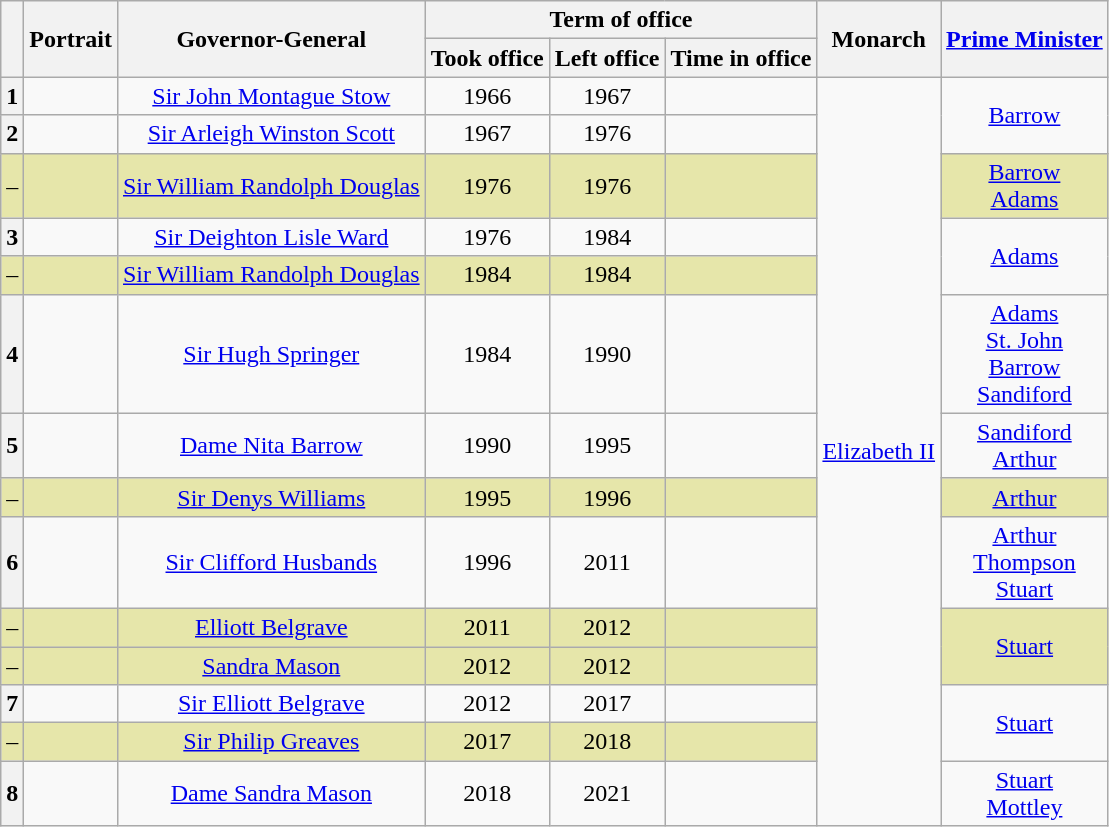<table class="wikitable" style="text-align:center">
<tr>
<th rowspan=2></th>
<th rowspan=2>Portrait</th>
<th rowspan=2>Governor-General<br></th>
<th colspan=3>Term of office</th>
<th rowspan=2>Monarch</th>
<th rowspan=2><a href='#'>Prime Minister</a></th>
</tr>
<tr>
<th>Took office</th>
<th>Left office</th>
<th>Time in office</th>
</tr>
<tr>
<th>1</th>
<td></td>
<td><a href='#'>Sir John Montague Stow</a><br></td>
<td> 1966</td>
<td> 1967</td>
<td></td>
<td rowspan="14"><a href='#'>Elizabeth II</a></td>
<td rowspan="2"><a href='#'>Barrow</a></td>
</tr>
<tr>
<th>2</th>
<td></td>
<td><a href='#'>Sir Arleigh Winston Scott</a><br></td>
<td> 1967</td>
<td> 1976<br></td>
<td></td>
</tr>
<tr style="background:#e6e6aa;">
<td>–</td>
<td></td>
<td><a href='#'>Sir William Randolph Douglas</a><br></td>
<td> 1976</td>
<td> 1976</td>
<td></td>
<td><a href='#'>Barrow</a><br><a href='#'>Adams</a></td>
</tr>
<tr>
<th>3</th>
<td></td>
<td><a href='#'>Sir Deighton Lisle Ward</a><br></td>
<td> 1976</td>
<td> 1984<br></td>
<td></td>
<td rowspan="2"><a href='#'>Adams</a></td>
</tr>
<tr style="background:#e6e6aa;">
<td>–</td>
<td></td>
<td><a href='#'>Sir William Randolph Douglas</a><br></td>
<td> 1984</td>
<td> 1984</td>
<td></td>
</tr>
<tr>
<th>4</th>
<td></td>
<td><a href='#'>Sir Hugh Springer</a><br></td>
<td> 1984</td>
<td> 1990</td>
<td></td>
<td><a href='#'>Adams</a><br><a href='#'>St. John</a><br><a href='#'>Barrow</a><br><a href='#'>Sandiford</a></td>
</tr>
<tr>
<th>5</th>
<td></td>
<td><a href='#'>Dame Nita Barrow</a><br></td>
<td> 1990</td>
<td> 1995<br></td>
<td></td>
<td><a href='#'>Sandiford</a><br><a href='#'>Arthur</a></td>
</tr>
<tr style="background:#e6e6aa;">
<td>–</td>
<td></td>
<td><a href='#'>Sir Denys Williams</a><br></td>
<td> 1995</td>
<td> 1996</td>
<td></td>
<td><a href='#'>Arthur</a></td>
</tr>
<tr>
<th>6</th>
<td></td>
<td><a href='#'>Sir Clifford Husbands</a><br></td>
<td> 1996</td>
<td> 2011</td>
<td></td>
<td><a href='#'>Arthur</a><br><a href='#'>Thompson</a><br><a href='#'>Stuart</a></td>
</tr>
<tr style="background:#e6e6aa;">
<td>– </td>
<td></td>
<td><a href='#'>Elliott Belgrave</a><br></td>
<td> 2011</td>
<td> 2012</td>
<td></td>
<td rowspan="2"><a href='#'>Stuart</a></td>
</tr>
<tr style="background:#e6e6aa;">
<td>– </td>
<td></td>
<td><a href='#'>Sandra Mason</a><br></td>
<td> 2012</td>
<td> 2012</td>
<td></td>
</tr>
<tr>
<th>7</th>
<td></td>
<td><a href='#'>Sir Elliott Belgrave</a><br></td>
<td> 2012</td>
<td> 2017</td>
<td></td>
<td rowspan="2"><a href='#'>Stuart</a></td>
</tr>
<tr style="background:#e6e6aa;">
<td>– </td>
<td></td>
<td><a href='#'>Sir Philip Greaves</a><br></td>
<td> 2017</td>
<td> 2018</td>
<td></td>
</tr>
<tr>
<th>8</th>
<td></td>
<td><a href='#'>Dame Sandra Mason</a><br></td>
<td> 2018</td>
<td> 2021</td>
<td></td>
<td><a href='#'>Stuart</a><br><a href='#'>Mottley</a></td>
</tr>
</table>
